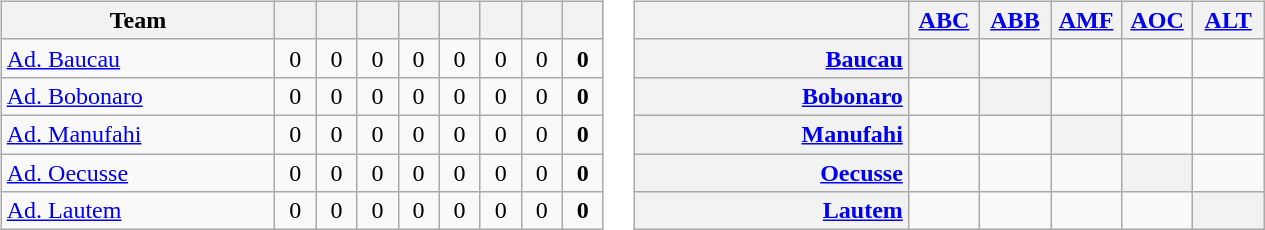<table>
<tr>
<td><br><table class="wikitable" style="text-align:center;">
<tr>
<th width=175>Team</th>
<th width=20></th>
<th width=20></th>
<th width=20></th>
<th width=20></th>
<th width=20></th>
<th width=20></th>
<th width=20></th>
<th width=20></th>
</tr>
<tr>
<td align="left"> <a href='#'>Ad. Baucau</a></td>
<td>0</td>
<td>0</td>
<td>0</td>
<td>0</td>
<td>0</td>
<td>0</td>
<td>0</td>
<td><strong>0</strong></td>
</tr>
<tr>
<td align="left"> <a href='#'>Ad. Bobonaro</a></td>
<td>0</td>
<td>0</td>
<td>0</td>
<td>0</td>
<td>0</td>
<td>0</td>
<td>0</td>
<td><strong>0</strong></td>
</tr>
<tr>
<td align="left"> <a href='#'>Ad. Manufahi</a></td>
<td>0</td>
<td>0</td>
<td>0</td>
<td>0</td>
<td>0</td>
<td>0</td>
<td>0</td>
<td><strong>0</strong></td>
</tr>
<tr>
<td align="left"> <a href='#'>Ad. Oecusse</a></td>
<td>0</td>
<td>0</td>
<td>0</td>
<td>0</td>
<td>0</td>
<td>0</td>
<td>0</td>
<td><strong>0</strong></td>
</tr>
<tr>
<td align="left"> <a href='#'>Ad. Lautem</a></td>
<td>0</td>
<td>0</td>
<td>0</td>
<td>0</td>
<td>0</td>
<td>0</td>
<td>0</td>
<td><strong>0</strong></td>
</tr>
</table>
</td>
<td><br><table class="wikitable" style="text-align:center">
<tr>
<th width="175"> </th>
<th width="40"><a href='#'>ABC</a></th>
<th width="40"><a href='#'>ABB</a></th>
<th width="40"><a href='#'>AMF</a></th>
<th width="40"><a href='#'>AOC</a></th>
<th width="40"><a href='#'>ALT</a></th>
</tr>
<tr>
<th style="text-align:right;"><a href='#'>Baucau</a></th>
<th></th>
<td></td>
<td></td>
<td></td>
<td></td>
</tr>
<tr>
<th style="text-align:right;"><a href='#'>Bobonaro</a></th>
<td></td>
<th></th>
<td></td>
<td></td>
<td></td>
</tr>
<tr>
<th style="text-align:right;"><a href='#'>Manufahi</a></th>
<td></td>
<td></td>
<th></th>
<td></td>
<td></td>
</tr>
<tr>
<th style="text-align:right;"><a href='#'>Oecusse</a></th>
<td></td>
<td></td>
<td></td>
<th></th>
<td></td>
</tr>
<tr>
<th style="text-align:right;"><a href='#'>Lautem</a></th>
<td></td>
<td></td>
<td></td>
<td></td>
<th></th>
</tr>
</table>
</td>
</tr>
</table>
